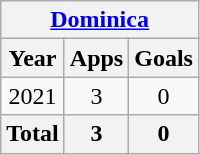<table class="wikitable" style="text-align:center">
<tr>
<th colspan=3><a href='#'>Dominica</a></th>
</tr>
<tr>
<th>Year</th>
<th>Apps</th>
<th>Goals</th>
</tr>
<tr>
<td>2021</td>
<td>3</td>
<td>0</td>
</tr>
<tr>
<th>Total</th>
<th>3</th>
<th>0</th>
</tr>
</table>
